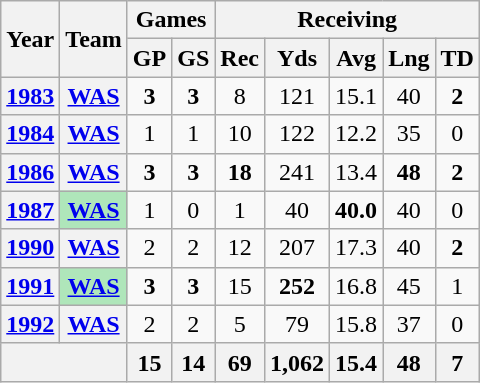<table class="wikitable" style="text-align:center;">
<tr>
<th rowspan="2">Year</th>
<th rowspan="2">Team</th>
<th colspan="2">Games</th>
<th colspan="5">Receiving</th>
</tr>
<tr>
<th>GP</th>
<th>GS</th>
<th>Rec</th>
<th>Yds</th>
<th>Avg</th>
<th>Lng</th>
<th>TD</th>
</tr>
<tr>
<th><a href='#'>1983</a></th>
<th><a href='#'>WAS</a></th>
<td><strong>3</strong></td>
<td><strong>3</strong></td>
<td>8</td>
<td>121</td>
<td>15.1</td>
<td>40</td>
<td><strong>2</strong></td>
</tr>
<tr>
<th><a href='#'>1984</a></th>
<th><a href='#'>WAS</a></th>
<td>1</td>
<td>1</td>
<td>10</td>
<td>122</td>
<td>12.2</td>
<td>35</td>
<td>0</td>
</tr>
<tr>
<th><a href='#'>1986</a></th>
<th><a href='#'>WAS</a></th>
<td><strong>3</strong></td>
<td><strong>3</strong></td>
<td><strong>18</strong></td>
<td>241</td>
<td>13.4</td>
<td><strong>48</strong></td>
<td><strong>2</strong></td>
</tr>
<tr>
<th><a href='#'>1987</a></th>
<th style="background:#afe6ba;"><a href='#'>WAS</a></th>
<td>1</td>
<td>0</td>
<td>1</td>
<td>40</td>
<td><strong>40.0</strong></td>
<td>40</td>
<td>0</td>
</tr>
<tr>
<th><a href='#'>1990</a></th>
<th><a href='#'>WAS</a></th>
<td>2</td>
<td>2</td>
<td>12</td>
<td>207</td>
<td>17.3</td>
<td>40</td>
<td><strong>2</strong></td>
</tr>
<tr>
<th><a href='#'>1991</a></th>
<th style="background:#afe6ba;"><a href='#'>WAS</a></th>
<td><strong>3</strong></td>
<td><strong>3</strong></td>
<td>15</td>
<td><strong>252</strong></td>
<td>16.8</td>
<td>45</td>
<td>1</td>
</tr>
<tr>
<th><a href='#'>1992</a></th>
<th><a href='#'>WAS</a></th>
<td>2</td>
<td>2</td>
<td>5</td>
<td>79</td>
<td>15.8</td>
<td>37</td>
<td>0</td>
</tr>
<tr>
<th colspan="2"></th>
<th>15</th>
<th>14</th>
<th>69</th>
<th>1,062</th>
<th>15.4</th>
<th>48</th>
<th>7</th>
</tr>
</table>
